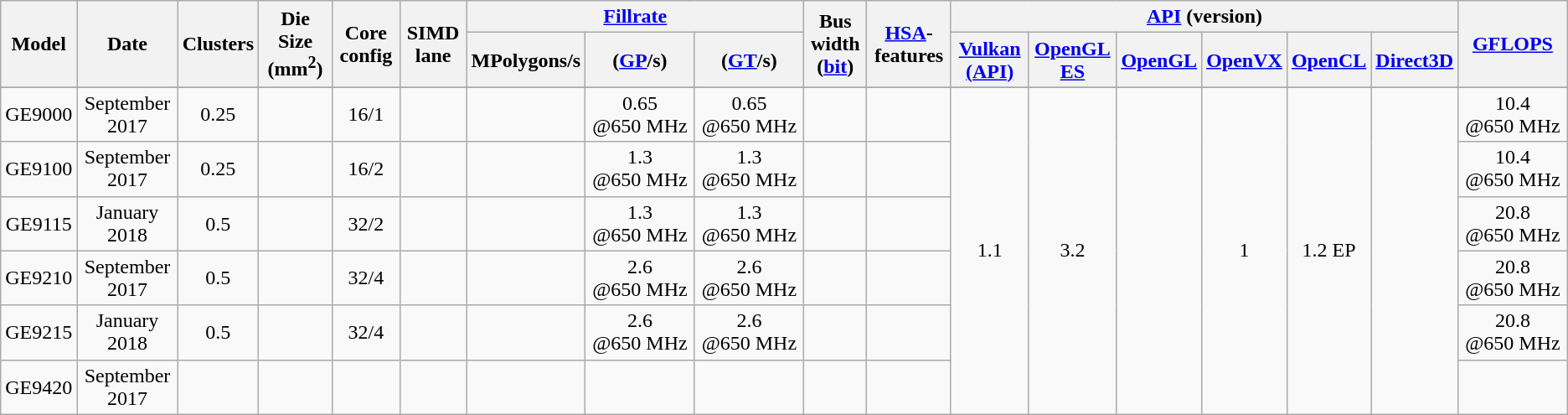<table class="wikitable" style="text-align: center;">
<tr>
<th rowspan=2>Model</th>
<th rowspan=2>Date</th>
<th rowspan=2>Clusters</th>
<th rowspan=2>Die Size (mm<sup>2</sup>)</th>
<th rowspan=2>Core config</th>
<th rowspan=2>SIMD lane</th>
<th colspan=3><a href='#'>Fillrate</a></th>
<th rowspan=2>Bus width<br>(<a href='#'>bit</a>)</th>
<th rowspan=2><a href='#'>HSA</a>-features</th>
<th colspan=6><a href='#'>API</a> (version)</th>
<th rowspan="2"><a href='#'>GFLOPS</a></th>
</tr>
<tr>
<th>MPolygons/s</th>
<th>(<a href='#'>GP</a>/s)</th>
<th>(<a href='#'>GT</a>/s)</th>
<th><a href='#'>Vulkan (API)</a></th>
<th><a href='#'>OpenGL ES</a></th>
<th><a href='#'>OpenGL</a></th>
<th><a href='#'>OpenVX</a></th>
<th><a href='#'>OpenCL</a></th>
<th><a href='#'>Direct3D</a></th>
</tr>
<tr>
</tr>
<tr>
<td>GE9000</td>
<td>September 2017</td>
<td>0.25</td>
<td></td>
<td>16/1</td>
<td></td>
<td></td>
<td>0.65 @650 MHz</td>
<td>0.65 @650 MHz</td>
<td></td>
<td></td>
<td rowspan="6">1.1</td>
<td rowspan="6">3.2</td>
<td rowspan="6"></td>
<td rowspan="6">1</td>
<td rowspan="6">1.2 EP</td>
<td rowspan="6"></td>
<td>10.4 @650 MHz</td>
</tr>
<tr>
<td>GE9100</td>
<td>September 2017</td>
<td>0.25</td>
<td></td>
<td>16/2</td>
<td></td>
<td></td>
<td>1.3 @650 MHz</td>
<td>1.3 @650 MHz</td>
<td></td>
<td></td>
<td>10.4 @650 MHz</td>
</tr>
<tr>
<td>GE9115</td>
<td>January 2018</td>
<td>0.5</td>
<td></td>
<td>32/2</td>
<td></td>
<td></td>
<td>1.3 @650 MHz</td>
<td>1.3 @650 MHz</td>
<td></td>
<td></td>
<td>20.8 @650 MHz</td>
</tr>
<tr>
<td>GE9210</td>
<td>September 2017</td>
<td>0.5</td>
<td></td>
<td>32/4</td>
<td></td>
<td></td>
<td>2.6 @650 MHz</td>
<td>2.6 @650 MHz</td>
<td></td>
<td></td>
<td>20.8 @650 MHz</td>
</tr>
<tr>
<td>GE9215</td>
<td>January 2018</td>
<td>0.5</td>
<td></td>
<td>32/4</td>
<td></td>
<td></td>
<td>2.6 @650 MHz</td>
<td>2.6 @650 MHz</td>
<td></td>
<td></td>
<td>20.8 @650 MHz</td>
</tr>
<tr>
<td>GE9420</td>
<td>September 2017</td>
<td></td>
<td></td>
<td></td>
<td></td>
<td></td>
<td></td>
<td></td>
<td></td>
<td></td>
<td></td>
</tr>
</table>
